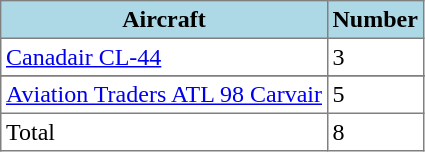<table class="toccolours" border="1" cellpadding="3" style="border-collapse:collapse">
<tr bgcolor=lightblue>
<th>Aircraft</th>
<th>Number</th>
</tr>
<tr>
<td><a href='#'>Canadair CL-44</a></td>
<td>3</td>
</tr>
<tr>
</tr>
<tr>
<td><a href='#'>Aviation Traders ATL 98 Carvair</a></td>
<td>5</td>
</tr>
<tr>
<td>Total</td>
<td>8</td>
</tr>
</table>
